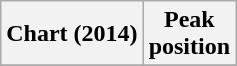<table class="wikitable plainrowheaders" style="text-align:center">
<tr>
<th>Chart (2014)</th>
<th>Peak<br>position</th>
</tr>
<tr>
</tr>
</table>
